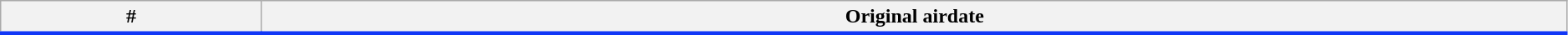<table class="wikitable" width = "99%">
<tr style="border-bottom:3px solid #1137F6">
<th width="3%">#</th>
<th width="15%">Original airdate<br>
</th>
</tr>
</table>
